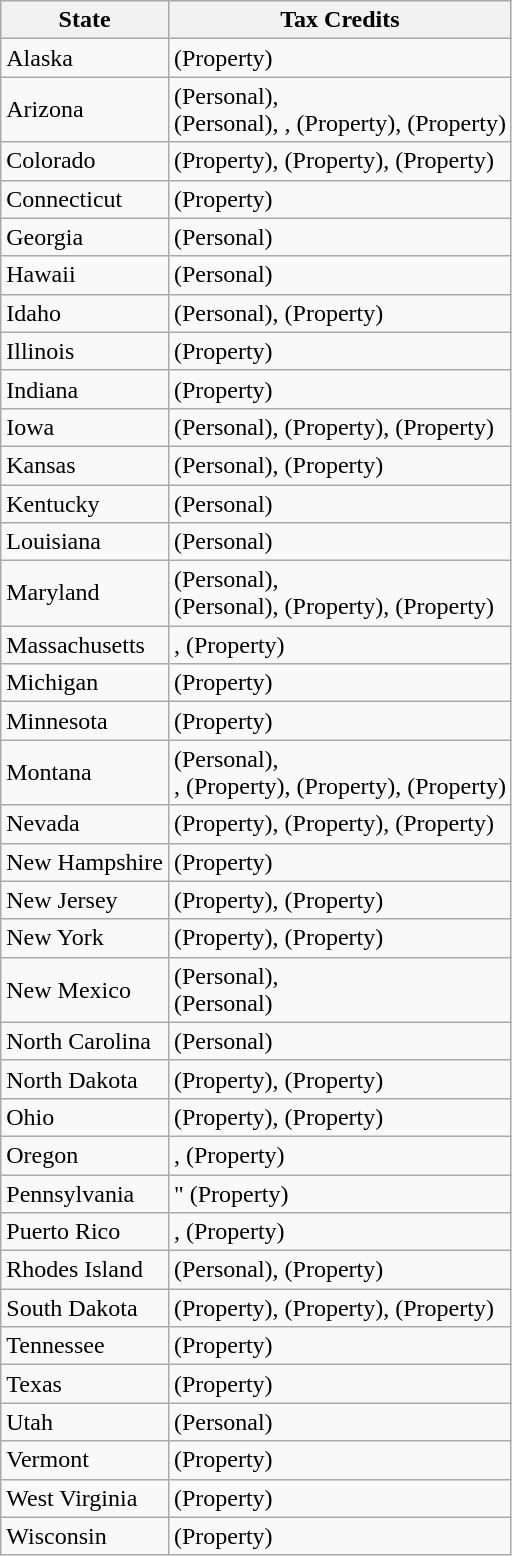<table class="wikitable">
<tr>
<th>State</th>
<th>Tax Credits</th>
</tr>
<tr>
<td>Alaska</td>
<td> (Property)</td>
</tr>
<tr>
<td>Arizona</td>
<td> (Personal),<br> (Personal),
,  (Property),  (Property)</td>
</tr>
<tr>
<td>Colorado</td>
<td> (Property),  (Property),  (Property)</td>
</tr>
<tr>
<td>Connecticut</td>
<td> (Property)</td>
</tr>
<tr>
<td>Georgia</td>
<td> (Personal)</td>
</tr>
<tr>
<td>Hawaii</td>
<td> (Personal)</td>
</tr>
<tr>
<td>Idaho</td>
<td> (Personal),  (Property)</td>
</tr>
<tr>
<td>Illinois</td>
<td> (Property)</td>
</tr>
<tr>
<td>Indiana</td>
<td> (Property)</td>
</tr>
<tr>
<td>Iowa</td>
<td> (Personal),  (Property),  (Property)</td>
</tr>
<tr>
<td>Kansas</td>
<td> (Personal),  (Property)</td>
</tr>
<tr>
<td>Kentucky</td>
<td> (Personal)</td>
</tr>
<tr>
<td>Louisiana</td>
<td> (Personal)</td>
</tr>
<tr>
<td>Maryland</td>
<td> (Personal),<br> (Personal),  (Property),  (Property)</td>
</tr>
<tr>
<td>Massachusetts</td>
<td>,  (Property)</td>
</tr>
<tr>
<td>Michigan</td>
<td> (Property)</td>
</tr>
<tr>
<td>Minnesota</td>
<td> (Property)</td>
</tr>
<tr>
<td>Montana</td>
<td> (Personal),<br>,  (Property),  (Property),  (Property)</td>
</tr>
<tr>
<td>Nevada</td>
<td> (Property),  (Property),  (Property)</td>
</tr>
<tr>
<td>New Hampshire</td>
<td> (Property)</td>
</tr>
<tr>
<td>New Jersey</td>
<td> (Property),  (Property)</td>
</tr>
<tr>
<td>New York</td>
<td> (Property),  (Property)</td>
</tr>
<tr>
<td>New Mexico</td>
<td> (Personal),<br> (Personal)</td>
</tr>
<tr>
<td>North Carolina</td>
<td> (Personal)</td>
</tr>
<tr>
<td>North Dakota</td>
<td> (Property),  (Property)</td>
</tr>
<tr>
<td>Ohio</td>
<td> (Property),  (Property)</td>
</tr>
<tr>
<td>Oregon</td>
<td>,  (Property)</td>
</tr>
<tr>
<td>Pennsylvania</td>
<td>" (Property)</td>
</tr>
<tr>
<td>Puerto Rico</td>
<td>,  (Property)</td>
</tr>
<tr>
<td>Rhodes Island</td>
<td> (Personal),  (Property)</td>
</tr>
<tr>
<td>South Dakota</td>
<td> (Property),  (Property),  (Property)</td>
</tr>
<tr>
<td>Tennessee</td>
<td> (Property)</td>
</tr>
<tr>
<td>Texas</td>
<td> (Property)</td>
</tr>
<tr>
<td>Utah</td>
<td> (Personal)</td>
</tr>
<tr>
<td>Vermont</td>
<td> (Property)</td>
</tr>
<tr>
<td>West Virginia</td>
<td> (Property)</td>
</tr>
<tr>
<td>Wisconsin</td>
<td> (Property)</td>
</tr>
</table>
